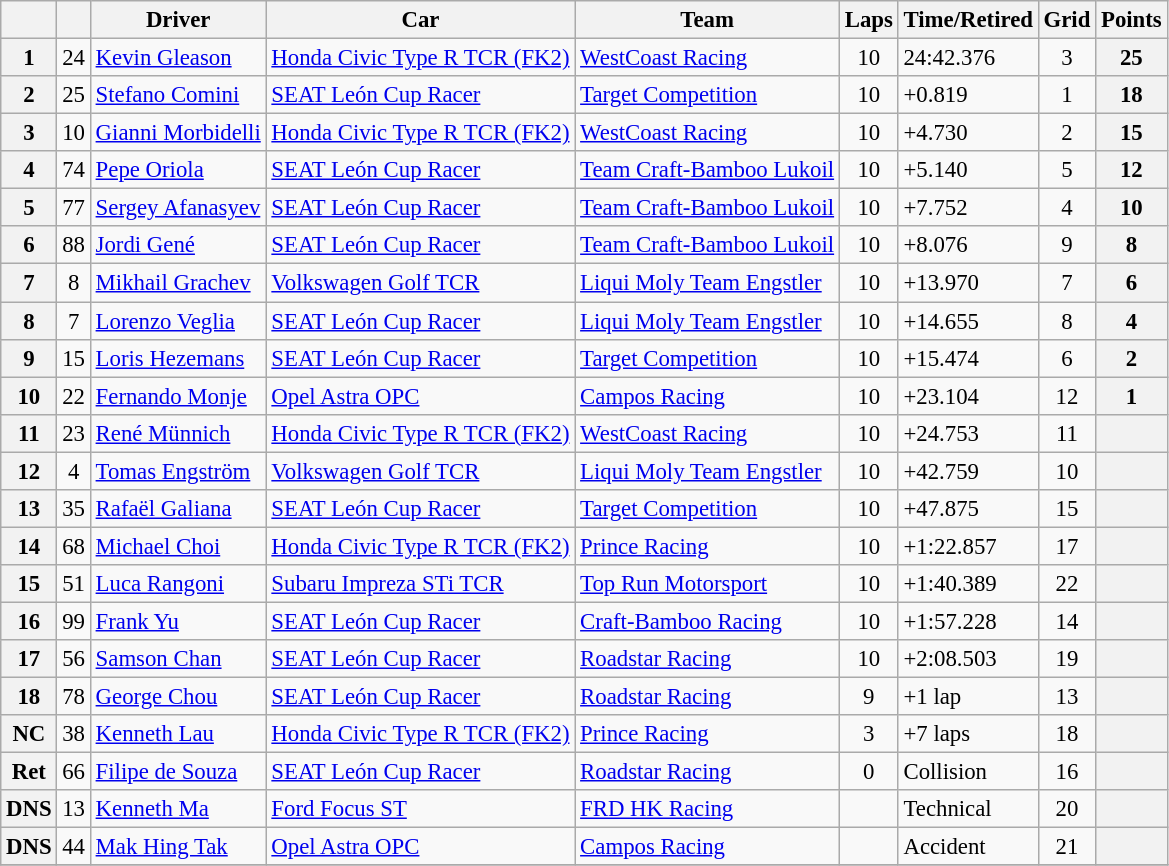<table class="wikitable sortable" style="font-size:95%">
<tr>
<th></th>
<th></th>
<th>Driver</th>
<th>Car</th>
<th>Team</th>
<th>Laps</th>
<th>Time/Retired</th>
<th>Grid</th>
<th>Points</th>
</tr>
<tr>
<th>1</th>
<td align=center>24</td>
<td> <a href='#'>Kevin Gleason</a></td>
<td><a href='#'>Honda Civic Type R TCR (FK2)</a></td>
<td> <a href='#'>WestCoast Racing</a></td>
<td align=center>10</td>
<td>24:42.376</td>
<td align=center>3</td>
<th>25</th>
</tr>
<tr>
<th>2</th>
<td align=center>25</td>
<td> <a href='#'>Stefano Comini</a></td>
<td><a href='#'>SEAT León Cup Racer</a></td>
<td> <a href='#'>Target Competition</a></td>
<td align=center>10</td>
<td>+0.819</td>
<td align=center>1</td>
<th>18</th>
</tr>
<tr>
<th>3</th>
<td align=center>10</td>
<td> <a href='#'>Gianni Morbidelli</a></td>
<td><a href='#'>Honda Civic Type R TCR (FK2)</a></td>
<td> <a href='#'>WestCoast Racing</a></td>
<td align=center>10</td>
<td>+4.730</td>
<td align=center>2</td>
<th>15</th>
</tr>
<tr>
<th>4</th>
<td align=center>74</td>
<td> <a href='#'>Pepe Oriola</a></td>
<td><a href='#'>SEAT León Cup Racer</a></td>
<td> <a href='#'>Team Craft-Bamboo Lukoil</a></td>
<td align=center>10</td>
<td>+5.140</td>
<td align=center>5</td>
<th>12</th>
</tr>
<tr>
<th>5</th>
<td align=center>77</td>
<td> <a href='#'>Sergey Afanasyev</a></td>
<td><a href='#'>SEAT León Cup Racer</a></td>
<td> <a href='#'>Team Craft-Bamboo Lukoil</a></td>
<td align=center>10</td>
<td>+7.752</td>
<td align=center>4</td>
<th>10</th>
</tr>
<tr>
<th>6</th>
<td align=center>88</td>
<td> <a href='#'>Jordi Gené</a></td>
<td><a href='#'>SEAT León Cup Racer</a></td>
<td> <a href='#'>Team Craft-Bamboo Lukoil</a></td>
<td align=center>10</td>
<td>+8.076</td>
<td align=center>9</td>
<th>8</th>
</tr>
<tr>
<th>7</th>
<td align=center>8</td>
<td> <a href='#'>Mikhail Grachev</a></td>
<td><a href='#'>Volkswagen Golf TCR</a></td>
<td> <a href='#'>Liqui Moly Team Engstler</a></td>
<td align=center>10</td>
<td>+13.970</td>
<td align=center>7</td>
<th>6</th>
</tr>
<tr>
<th>8</th>
<td align=center>7</td>
<td> <a href='#'>Lorenzo Veglia</a></td>
<td><a href='#'>SEAT León Cup Racer</a></td>
<td> <a href='#'>Liqui Moly Team Engstler</a></td>
<td align=center>10</td>
<td>+14.655</td>
<td align=center>8</td>
<th>4</th>
</tr>
<tr>
<th>9</th>
<td align=center>15</td>
<td> <a href='#'>Loris Hezemans</a></td>
<td><a href='#'>SEAT León Cup Racer</a></td>
<td> <a href='#'>Target Competition</a></td>
<td align=center>10</td>
<td>+15.474</td>
<td align=center>6</td>
<th>2</th>
</tr>
<tr>
<th>10</th>
<td align=center>22</td>
<td> <a href='#'>Fernando Monje</a></td>
<td><a href='#'>Opel Astra OPC</a></td>
<td> <a href='#'>Campos Racing</a></td>
<td align=center>10</td>
<td>+23.104</td>
<td align=center>12</td>
<th>1</th>
</tr>
<tr>
<th>11</th>
<td align=center>23</td>
<td> <a href='#'>René Münnich</a></td>
<td><a href='#'>Honda Civic Type R TCR (FK2)</a></td>
<td> <a href='#'>WestCoast Racing</a></td>
<td align=center>10</td>
<td>+24.753</td>
<td align=center>11</td>
<th></th>
</tr>
<tr>
<th>12</th>
<td align=center>4</td>
<td> <a href='#'>Tomas Engström</a></td>
<td><a href='#'>Volkswagen Golf TCR</a></td>
<td> <a href='#'>Liqui Moly Team Engstler</a></td>
<td align=center>10</td>
<td>+42.759</td>
<td align=center>10</td>
<th></th>
</tr>
<tr>
<th>13</th>
<td align=center>35</td>
<td> <a href='#'>Rafaël Galiana</a></td>
<td><a href='#'>SEAT León Cup Racer</a></td>
<td> <a href='#'>Target Competition</a></td>
<td align=center>10</td>
<td>+47.875</td>
<td align=center>15</td>
<th></th>
</tr>
<tr>
<th>14</th>
<td align=center>68</td>
<td> <a href='#'>Michael Choi</a></td>
<td><a href='#'>Honda Civic Type R TCR (FK2)</a></td>
<td> <a href='#'>Prince Racing</a></td>
<td align=center>10</td>
<td>+1:22.857</td>
<td align=center>17</td>
<th></th>
</tr>
<tr>
<th>15</th>
<td align=center>51</td>
<td> <a href='#'>Luca Rangoni</a></td>
<td><a href='#'>Subaru Impreza STi TCR</a></td>
<td> <a href='#'>Top Run Motorsport</a></td>
<td align=center>10</td>
<td>+1:40.389</td>
<td align=center>22</td>
<th></th>
</tr>
<tr>
<th>16</th>
<td align=center>99</td>
<td> <a href='#'>Frank Yu</a></td>
<td><a href='#'>SEAT León Cup Racer</a></td>
<td> <a href='#'>Craft-Bamboo Racing</a></td>
<td align=center>10</td>
<td>+1:57.228</td>
<td align=center>14</td>
<th></th>
</tr>
<tr>
<th>17</th>
<td align=center>56</td>
<td> <a href='#'>Samson Chan</a></td>
<td><a href='#'>SEAT León Cup Racer</a></td>
<td> <a href='#'>Roadstar Racing</a></td>
<td align=center>10</td>
<td>+2:08.503</td>
<td align=center>19</td>
<th></th>
</tr>
<tr>
<th>18</th>
<td align=center>78</td>
<td> <a href='#'>George Chou</a></td>
<td><a href='#'>SEAT León Cup Racer</a></td>
<td> <a href='#'>Roadstar Racing</a></td>
<td align=center>9</td>
<td>+1 lap</td>
<td align=center>13</td>
<th></th>
</tr>
<tr>
<th>NC</th>
<td align=center>38</td>
<td> <a href='#'>Kenneth Lau</a></td>
<td><a href='#'>Honda Civic Type R TCR (FK2)</a></td>
<td> <a href='#'>Prince Racing</a></td>
<td align=center>3</td>
<td>+7 laps</td>
<td align=center>18</td>
<th></th>
</tr>
<tr>
<th>Ret</th>
<td align=center>66</td>
<td> <a href='#'>Filipe de Souza</a></td>
<td><a href='#'>SEAT León Cup Racer</a></td>
<td> <a href='#'>Roadstar Racing</a></td>
<td align=center>0</td>
<td>Collision</td>
<td align=center>16</td>
<th></th>
</tr>
<tr>
<th>DNS</th>
<td align=center>13</td>
<td> <a href='#'>Kenneth Ma</a></td>
<td><a href='#'>Ford Focus ST</a></td>
<td> <a href='#'>FRD HK Racing</a></td>
<td align=center></td>
<td>Technical</td>
<td align=center>20</td>
<th></th>
</tr>
<tr>
<th>DNS</th>
<td align=center>44</td>
<td> <a href='#'>Mak Hing Tak</a></td>
<td><a href='#'>Opel Astra OPC</a></td>
<td> <a href='#'>Campos Racing</a></td>
<td align=center></td>
<td>Accident</td>
<td align=center>21</td>
<th></th>
</tr>
<tr>
</tr>
</table>
